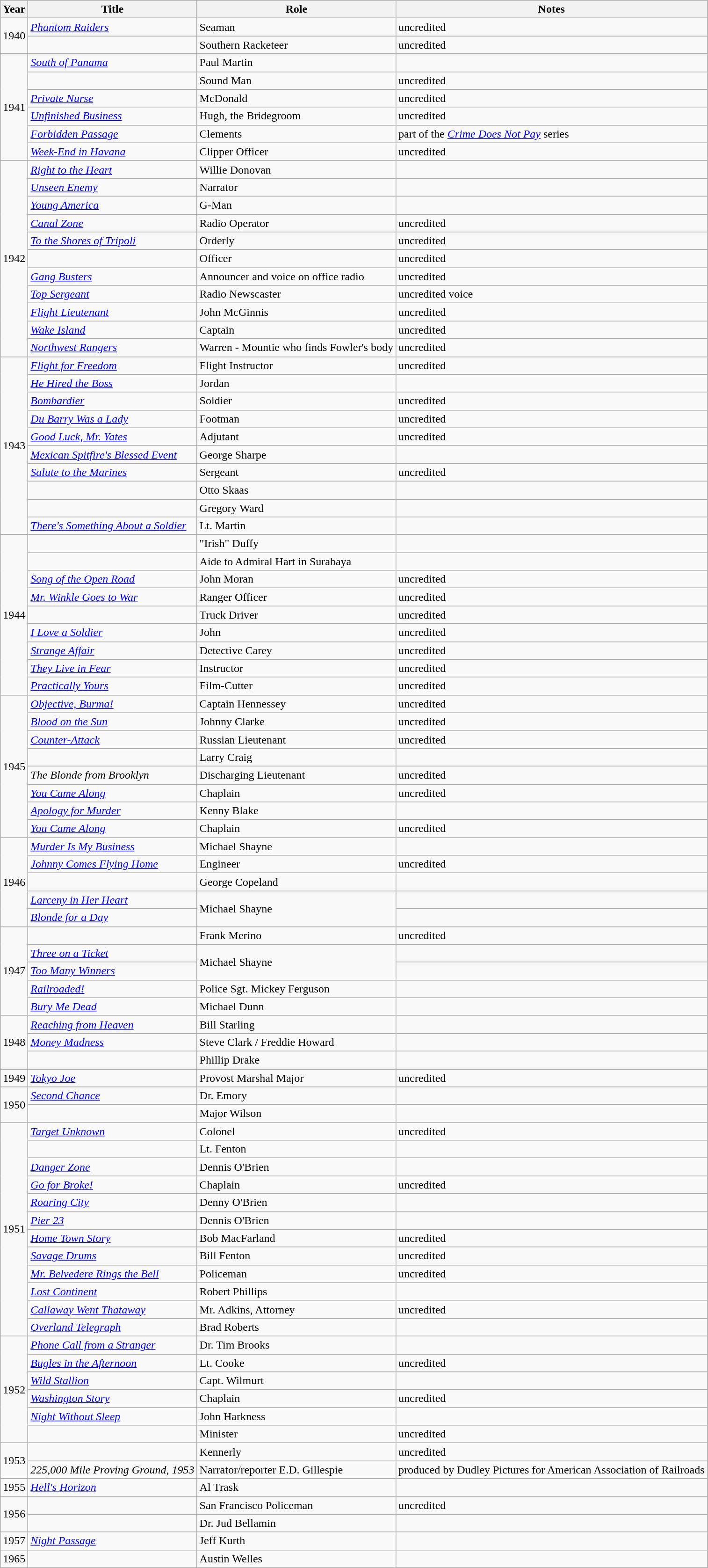<table class="wikitable sortable">
<tr>
<th scope="col">Year</th>
<th scope="col">Title</th>
<th scope="col" class="unsortable">Role</th>
<th scope="col" class="unsortable">Notes</th>
</tr>
<tr>
<td rowspan="2">1940</td>
<td><em><a href='#'>Phantom Raiders</a></em></td>
<td>Seaman</td>
<td>uncredited</td>
</tr>
<tr>
<td></td>
<td>Southern Racketeer</td>
<td>uncredited</td>
</tr>
<tr>
<td rowspan="6">1941</td>
<td><em><a href='#'>South of Panama</a></em></td>
<td>Paul Martin</td>
<td></td>
</tr>
<tr>
<td></td>
<td>Sound Man</td>
<td>uncredited</td>
</tr>
<tr>
<td><em><a href='#'>Private Nurse</a></em></td>
<td>McDonald</td>
<td>uncredited</td>
</tr>
<tr>
<td><em><a href='#'>Unfinished Business</a></em></td>
<td>Hugh, the Bridegroom</td>
<td>uncredited</td>
</tr>
<tr>
<td><em><a href='#'>Forbidden Passage</a></em></td>
<td>Clements</td>
<td>part of the <em><a href='#'>Crime Does Not Pay</a></em> series</td>
</tr>
<tr>
<td><em><a href='#'>Week-End in Havana</a></em></td>
<td>Clipper Officer</td>
<td>uncredited</td>
</tr>
<tr>
<td rowspan="11">1942</td>
<td><em><a href='#'>Right to the Heart</a></em></td>
<td>Willie Donovan</td>
<td></td>
</tr>
<tr>
<td><em><a href='#'>Unseen Enemy</a></em></td>
<td>Narrator</td>
<td></td>
</tr>
<tr>
<td><em><a href='#'>Young America</a></em></td>
<td>G-Man</td>
<td></td>
</tr>
<tr>
<td><em><a href='#'>Canal Zone</a></em></td>
<td>Radio Operator</td>
<td>uncredited</td>
</tr>
<tr>
<td><em><a href='#'>To the Shores of Tripoli</a></em></td>
<td>Orderly</td>
<td>uncredited</td>
</tr>
<tr>
<td></td>
<td>Officer</td>
<td>uncredited</td>
</tr>
<tr>
<td><em><a href='#'>Gang Busters</a></em></td>
<td>Announcer and voice on office radio</td>
<td>uncredited</td>
</tr>
<tr>
<td><em><a href='#'>Top Sergeant</a></em></td>
<td>Radio Newscaster</td>
<td>uncredited voice</td>
</tr>
<tr>
<td><em><a href='#'>Flight Lieutenant</a></em></td>
<td>John McGinnis</td>
<td>uncredited</td>
</tr>
<tr>
<td><em><a href='#'>Wake Island</a></em></td>
<td>Captain</td>
<td>uncredited</td>
</tr>
<tr>
<td><em><a href='#'>Northwest Rangers</a></em></td>
<td>Warren - Mountie who finds Fowler's body</td>
<td>uncredited</td>
</tr>
<tr>
<td rowspan="10">1943</td>
<td><em><a href='#'>Flight for Freedom</a></em></td>
<td>Flight Instructor</td>
<td>uncredited</td>
</tr>
<tr>
<td><em><a href='#'>He Hired the Boss</a></em></td>
<td>Jordan</td>
<td></td>
</tr>
<tr>
<td><em><a href='#'>Bombardier</a></em></td>
<td>Soldier</td>
<td>uncredited</td>
</tr>
<tr>
<td><em><a href='#'>Du Barry Was a Lady</a></em></td>
<td>Footman</td>
<td>uncredited</td>
</tr>
<tr>
<td><em><a href='#'>Good Luck, Mr. Yates</a></em></td>
<td>Adjutant</td>
<td>uncredited</td>
</tr>
<tr>
<td><em><a href='#'>Mexican Spitfire's Blessed Event</a></em></td>
<td>George Sharpe</td>
<td></td>
</tr>
<tr>
<td><em><a href='#'>Salute to the Marines</a></em></td>
<td>Sergeant</td>
<td>uncredited</td>
</tr>
<tr>
<td></td>
<td>Otto Skaas</td>
<td></td>
</tr>
<tr>
<td></td>
<td>Gregory Ward</td>
<td></td>
</tr>
<tr>
<td><em><a href='#'>There's Something About a Soldier</a></em></td>
<td>Lt. Martin</td>
<td></td>
</tr>
<tr>
<td rowspan="9">1944</td>
<td></td>
<td>"Irish" Duffy</td>
<td></td>
</tr>
<tr>
<td></td>
<td>Aide to Admiral Hart in Surabaya</td>
<td></td>
</tr>
<tr>
<td><em><a href='#'>Song of the Open Road</a></em></td>
<td>John Moran</td>
<td>uncredited</td>
</tr>
<tr>
<td><em><a href='#'>Mr. Winkle Goes to War</a></em></td>
<td>Ranger Officer</td>
<td>uncredited</td>
</tr>
<tr>
<td></td>
<td>Truck Driver</td>
<td>uncredited</td>
</tr>
<tr>
<td><em><a href='#'>I Love a Soldier</a></em></td>
<td>John</td>
<td>uncredited</td>
</tr>
<tr>
<td><em><a href='#'>Strange Affair</a></em></td>
<td>Detective Carey</td>
<td>uncredited</td>
</tr>
<tr>
<td><em><a href='#'>They Live in Fear</a></em></td>
<td>Instructor</td>
<td>uncredited</td>
</tr>
<tr>
<td><em><a href='#'>Practically Yours</a></em></td>
<td>Film-Cutter</td>
<td>uncredited</td>
</tr>
<tr>
<td rowspan="8">1945</td>
<td><em><a href='#'>Objective, Burma!</a></em></td>
<td>Captain Hennessey</td>
<td>uncredited</td>
</tr>
<tr>
<td><em><a href='#'>Blood on the Sun</a></em></td>
<td>Johnny Clarke</td>
<td>uncredited</td>
</tr>
<tr>
<td><em><a href='#'>Counter-Attack</a></em></td>
<td>Russian Lieutenant</td>
<td>uncredited</td>
</tr>
<tr>
<td></td>
<td>Larry Craig</td>
<td></td>
</tr>
<tr>
<td><em>The Blonde from Brooklyn</em></td>
<td>Discharging Lieutenant</td>
<td>uncredited</td>
</tr>
<tr>
<td><em><a href='#'>You Came Along</a></em></td>
<td>Chaplain</td>
<td>uncredited</td>
</tr>
<tr>
<td><em><a href='#'>Apology for Murder</a></em></td>
<td>Kenny Blake</td>
<td></td>
</tr>
<tr>
<td><em><a href='#'>You Came Along</a></em></td>
<td>Chaplain</td>
<td>uncredited</td>
</tr>
<tr>
<td rowspan="5">1946</td>
<td><em><a href='#'>Murder Is My Business</a></em></td>
<td>Michael Shayne</td>
<td></td>
</tr>
<tr>
<td><em><a href='#'>Johnny Comes Flying Home</a></em></td>
<td>Engineer</td>
<td>uncredited</td>
</tr>
<tr>
<td></td>
<td>George Copeland</td>
<td></td>
</tr>
<tr>
<td><em><a href='#'>Larceny in Her Heart</a></em></td>
<td rowspan="2">Michael Shayne</td>
<td></td>
</tr>
<tr>
<td><em><a href='#'>Blonde for a Day</a></em></td>
<td></td>
</tr>
<tr>
<td rowspan="5">1947</td>
<td></td>
<td>Frank Merino</td>
<td>uncredited</td>
</tr>
<tr>
<td><em><a href='#'>Three on a Ticket</a></em></td>
<td rowspan="2">Michael Shayne</td>
<td></td>
</tr>
<tr>
<td><em><a href='#'>Too Many Winners</a></em></td>
<td></td>
</tr>
<tr>
<td><em><a href='#'>Railroaded!</a></em></td>
<td>Police Sgt. Mickey Ferguson</td>
<td></td>
</tr>
<tr>
<td><em><a href='#'>Bury Me Dead</a></em></td>
<td>Michael Dunn</td>
<td></td>
</tr>
<tr>
<td rowspan="3">1948</td>
<td><em><a href='#'>Reaching from Heaven</a></em></td>
<td>Bill Starling</td>
<td></td>
</tr>
<tr>
<td><em><a href='#'>Money Madness</a></em></td>
<td>Steve Clark / Freddie Howard</td>
<td></td>
</tr>
<tr>
<td></td>
<td>Phillip Drake</td>
<td></td>
</tr>
<tr>
<td>1949</td>
<td><em><a href='#'>Tokyo Joe</a></em></td>
<td>Provost Marshal Major</td>
<td>uncredited</td>
</tr>
<tr>
<td rowspan="2">1950</td>
<td><em><a href='#'>Second Chance</a></em></td>
<td>Dr. Emory</td>
<td></td>
</tr>
<tr>
<td></td>
<td>Major Wilson</td>
<td></td>
</tr>
<tr>
<td rowspan="12">1951</td>
<td><em><a href='#'>Target Unknown</a></em></td>
<td>Colonel</td>
<td>uncredited</td>
</tr>
<tr>
<td></td>
<td>Lt. Fenton</td>
<td></td>
</tr>
<tr>
<td><em><a href='#'>Danger Zone</a></em></td>
<td>Dennis O'Brien</td>
<td></td>
</tr>
<tr>
<td><em><a href='#'>Go for Broke!</a></em></td>
<td>Chaplain</td>
<td>uncredited</td>
</tr>
<tr>
<td><em><a href='#'>Roaring City</a></em></td>
<td>Denny O'Brien</td>
<td></td>
</tr>
<tr>
<td><em><a href='#'>Pier 23</a></em></td>
<td>Dennis O'Brien</td>
<td></td>
</tr>
<tr>
<td><em><a href='#'>Home Town Story</a></em></td>
<td>Bob MacFarland</td>
<td>uncredited</td>
</tr>
<tr>
<td><em><a href='#'>Savage Drums</a></em></td>
<td>Bill Fenton</td>
<td>uncredited</td>
</tr>
<tr>
<td><em><a href='#'>Mr. Belvedere Rings the Bell</a></em></td>
<td>Policeman</td>
<td>uncredited</td>
</tr>
<tr>
<td><em><a href='#'>Lost Continent</a></em></td>
<td>Robert Phillips</td>
<td></td>
</tr>
<tr>
<td><em><a href='#'>Callaway Went Thataway</a></em></td>
<td>Mr. Adkins, Attorney</td>
<td>uncredited</td>
</tr>
<tr>
<td><em><a href='#'>Overland Telegraph</a></em></td>
<td>Brad Roberts</td>
<td></td>
</tr>
<tr>
<td rowspan="6">1952</td>
<td><em><a href='#'>Phone Call from a Stranger</a></em></td>
<td>Dr. Tim Brooks</td>
<td></td>
</tr>
<tr>
<td><em><a href='#'>Bugles in the Afternoon</a></em></td>
<td>Lt. Cooke</td>
<td>uncredited</td>
</tr>
<tr>
<td><em><a href='#'>Wild Stallion</a></em></td>
<td>Capt. Wilmurt</td>
<td></td>
</tr>
<tr>
<td><em><a href='#'>Washington Story</a></em></td>
<td>Chaplain</td>
<td>uncredited</td>
</tr>
<tr>
<td><em><a href='#'>Night Without Sleep</a></em></td>
<td>John Harkness</td>
<td></td>
</tr>
<tr>
<td></td>
<td>Minister</td>
<td>uncredited</td>
</tr>
<tr>
<td rowspan=2>1953</td>
<td></td>
<td>Kennerly</td>
<td>uncredited</td>
</tr>
<tr>
<td><em>225,000 Mile Proving Ground, 1953</em></td>
<td>Narrator/reporter E.D. Gillespie</td>
<td>produced by Dudley Pictures for American Association of Railroads</td>
</tr>
<tr>
<td>1955</td>
<td><em><a href='#'>Hell's Horizon</a></em></td>
<td>Al Trask</td>
<td></td>
</tr>
<tr>
<td rowspan="2">1956</td>
<td></td>
<td>San Francisco Policeman</td>
<td>uncredited</td>
</tr>
<tr>
<td></td>
<td>Dr. Jud Bellamin</td>
<td></td>
</tr>
<tr>
<td>1957</td>
<td><em><a href='#'>Night Passage</a></em></td>
<td>Jeff Kurth</td>
<td></td>
</tr>
<tr>
<td>1965</td>
<td></td>
<td>Austin Welles</td>
<td></td>
</tr>
</table>
